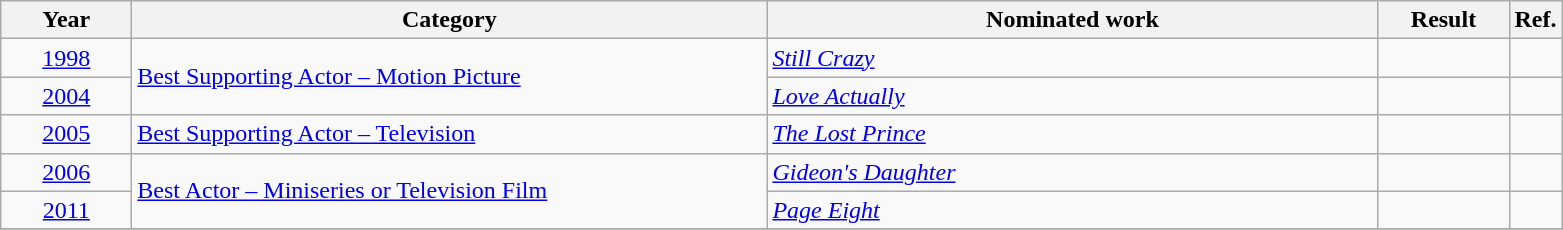<table class=wikitable>
<tr>
<th scope="col" style="width:5em;">Year</th>
<th scope="col" style="width:26em;">Category</th>
<th scope="col" style="width:25em;">Nominated work</th>
<th scope="col" style="width:5em;">Result</th>
<th>Ref.</th>
</tr>
<tr>
<td style="text-align:center;"><a href='#'>1998</a></td>
<td rowspan="2"><a href='#'>Best Supporting Actor – Motion Picture</a></td>
<td><em><a href='#'>Still Crazy</a></em></td>
<td></td>
<td></td>
</tr>
<tr>
<td style="text-align:center;"><a href='#'>2004</a></td>
<td><em><a href='#'>Love Actually</a></em></td>
<td></td>
<td></td>
</tr>
<tr>
<td style="text-align:center;"><a href='#'>2005</a></td>
<td><a href='#'>Best Supporting Actor – Television</a></td>
<td><em><a href='#'>The Lost Prince</a></em></td>
<td></td>
<td></td>
</tr>
<tr>
<td style="text-align:center;"><a href='#'>2006</a></td>
<td rowspan="2"><a href='#'>Best Actor – Miniseries or Television Film</a></td>
<td><em><a href='#'>Gideon's Daughter</a></em></td>
<td></td>
<td></td>
</tr>
<tr>
<td style="text-align:center;"><a href='#'>2011</a></td>
<td><em><a href='#'>Page Eight</a></em></td>
<td></td>
<td></td>
</tr>
<tr>
</tr>
</table>
